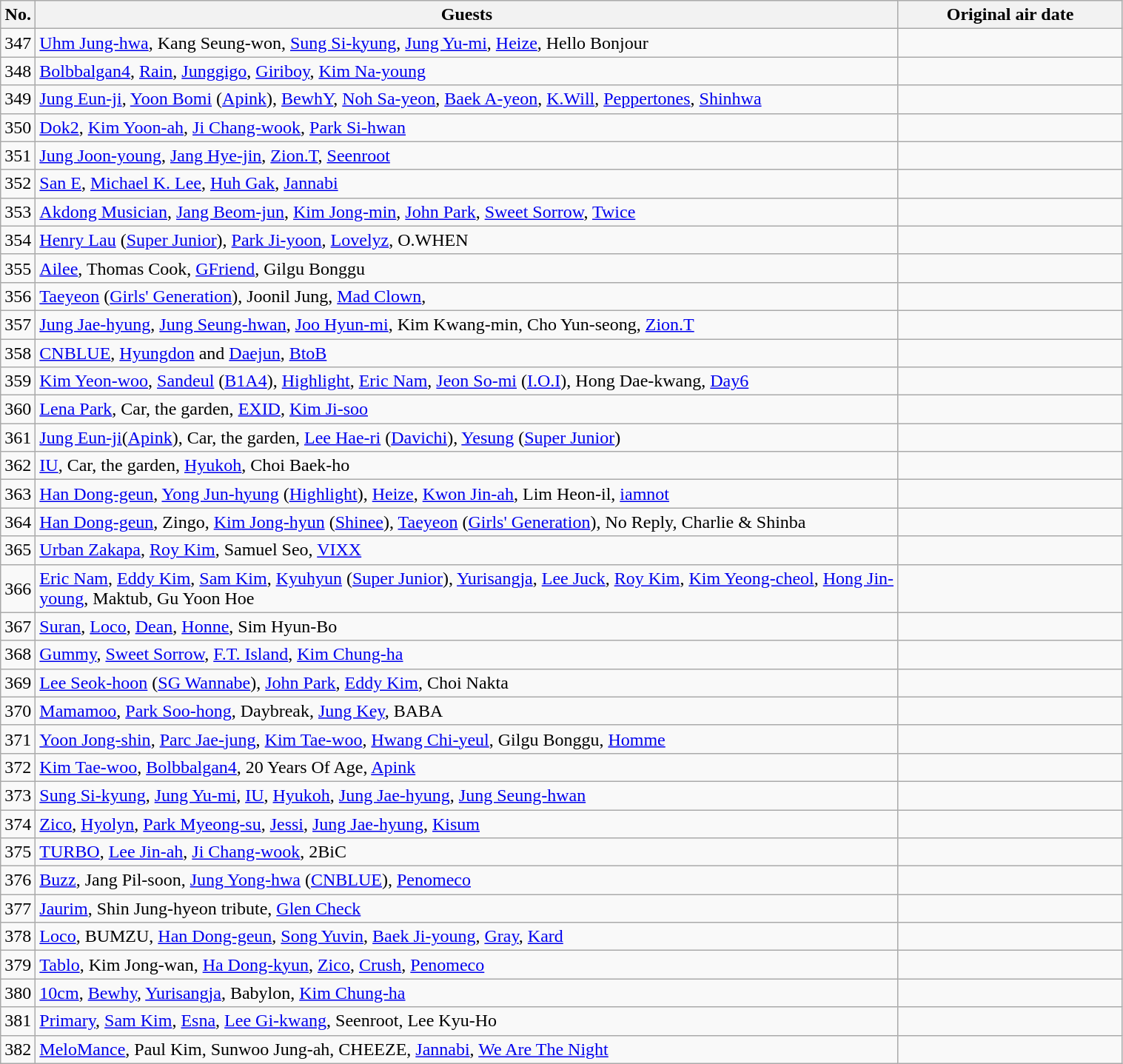<table class="wikitable" style="width:80%; style="text-align:center" margin:auto; background:#FFFFFF;">
<tr>
<th>No.</th>
<th>Guests</th>
<th width="20%">Original air date</th>
</tr>
<tr>
<td>347</td>
<td><a href='#'>Uhm Jung-hwa</a>, Kang Seung-won, <a href='#'>Sung Si-kyung</a>, <a href='#'>Jung Yu-mi</a>, <a href='#'>Heize</a>, Hello Bonjour</td>
<td></td>
</tr>
<tr>
<td>348</td>
<td><a href='#'>Bolbbalgan4</a>, <a href='#'>Rain</a>, <a href='#'>Junggigo</a>, <a href='#'>Giriboy</a>, <a href='#'>Kim Na-young</a></td>
<td></td>
</tr>
<tr>
<td>349</td>
<td><a href='#'>Jung Eun-ji</a>, <a href='#'>Yoon Bomi</a> (<a href='#'>Apink</a>), <a href='#'>BewhY</a>, <a href='#'>Noh Sa-yeon</a>, <a href='#'>Baek A-yeon</a>, <a href='#'>K.Will</a>, <a href='#'>Peppertones</a>, <a href='#'>Shinhwa</a></td>
<td></td>
</tr>
<tr>
<td>350</td>
<td><a href='#'>Dok2</a>, <a href='#'>Kim Yoon-ah</a>, <a href='#'>Ji Chang-wook</a>, <a href='#'>Park Si-hwan</a></td>
<td></td>
</tr>
<tr>
<td>351</td>
<td><a href='#'>Jung Joon-young</a>, <a href='#'>Jang Hye-jin</a>, <a href='#'>Zion.T</a>, <a href='#'>Seenroot</a></td>
<td></td>
</tr>
<tr>
<td>352</td>
<td><a href='#'>San E</a>, <a href='#'>Michael K. Lee</a>, <a href='#'>Huh Gak</a>, <a href='#'>Jannabi</a></td>
<td></td>
</tr>
<tr>
<td>353</td>
<td><a href='#'>Akdong Musician</a>, <a href='#'>Jang Beom-jun</a>, <a href='#'>Kim Jong-min</a>, <a href='#'>John Park</a>, <a href='#'>Sweet Sorrow</a>, <a href='#'>Twice</a></td>
<td></td>
</tr>
<tr>
<td>354</td>
<td><a href='#'>Henry Lau</a> (<a href='#'>Super Junior</a>), <a href='#'>Park Ji-yoon</a>, <a href='#'>Lovelyz</a>, O.WHEN</td>
<td></td>
</tr>
<tr>
<td>355</td>
<td><a href='#'>Ailee</a>, Thomas Cook, <a href='#'>GFriend</a>, Gilgu Bonggu</td>
<td></td>
</tr>
<tr>
<td>356</td>
<td><a href='#'>Taeyeon</a> (<a href='#'>Girls' Generation</a>), Joonil Jung, <a href='#'>Mad Clown</a>,</td>
<td></td>
</tr>
<tr>
<td>357</td>
<td><a href='#'>Jung Jae-hyung</a>, <a href='#'>Jung Seung-hwan</a>, <a href='#'>Joo Hyun-mi</a>, Kim Kwang-min, Cho Yun-seong, <a href='#'>Zion.T</a></td>
<td></td>
</tr>
<tr>
<td>358</td>
<td><a href='#'>CNBLUE</a>, <a href='#'>Hyungdon</a> and <a href='#'>Daejun</a>, <a href='#'>BtoB</a></td>
<td></td>
</tr>
<tr>
<td>359</td>
<td><a href='#'>Kim Yeon-woo</a>, <a href='#'>Sandeul</a> (<a href='#'>B1A4</a>), <a href='#'>Highlight</a>, <a href='#'>Eric Nam</a>, <a href='#'>Jeon So-mi</a> (<a href='#'>I.O.I</a>), Hong Dae-kwang, <a href='#'>Day6</a></td>
<td></td>
</tr>
<tr>
<td>360</td>
<td><a href='#'>Lena Park</a>, Car, the garden, <a href='#'>EXID</a>, <a href='#'>Kim Ji-soo</a></td>
<td></td>
</tr>
<tr>
<td>361</td>
<td><a href='#'>Jung Eun-ji</a>(<a href='#'>Apink</a>), Car, the garden, <a href='#'>Lee Hae-ri</a> (<a href='#'>Davichi</a>), <a href='#'>Yesung</a> (<a href='#'>Super Junior</a>)</td>
<td></td>
</tr>
<tr>
<td>362</td>
<td><a href='#'>IU</a>, Car, the garden, <a href='#'>Hyukoh</a>, Choi Baek-ho</td>
<td></td>
</tr>
<tr>
<td>363</td>
<td><a href='#'>Han Dong-geun</a>, <a href='#'>Yong Jun-hyung</a> (<a href='#'>Highlight</a>), <a href='#'>Heize</a>, <a href='#'>Kwon Jin-ah</a>, Lim Heon-il, <a href='#'>iamnot</a></td>
<td></td>
</tr>
<tr>
<td>364</td>
<td><a href='#'>Han Dong-geun</a>, Zingo, <a href='#'>Kim Jong-hyun</a> (<a href='#'>Shinee</a>), <a href='#'>Taeyeon</a> (<a href='#'>Girls' Generation</a>), No Reply, Charlie & Shinba</td>
<td></td>
</tr>
<tr>
<td>365</td>
<td><a href='#'>Urban Zakapa</a>, <a href='#'>Roy Kim</a>, Samuel Seo, <a href='#'>VIXX</a></td>
<td></td>
</tr>
<tr>
<td>366</td>
<td><a href='#'>Eric Nam</a>, <a href='#'>Eddy Kim</a>, <a href='#'>Sam Kim</a>, <a href='#'>Kyuhyun</a> (<a href='#'>Super Junior</a>), <a href='#'>Yurisangja</a>, <a href='#'>Lee Juck</a>, <a href='#'>Roy Kim</a>, <a href='#'>Kim Yeong-cheol</a>, <a href='#'>Hong Jin-young</a>, Maktub, Gu Yoon Hoe</td>
<td></td>
</tr>
<tr>
<td>367</td>
<td><a href='#'>Suran</a>, <a href='#'>Loco</a>, <a href='#'>Dean</a>, <a href='#'>Honne</a>, Sim Hyun-Bo</td>
<td></td>
</tr>
<tr>
<td>368</td>
<td><a href='#'>Gummy</a>, <a href='#'>Sweet Sorrow</a>, <a href='#'>F.T. Island</a>, <a href='#'>Kim Chung-ha</a></td>
<td></td>
</tr>
<tr>
<td>369</td>
<td><a href='#'>Lee Seok-hoon</a> (<a href='#'>SG Wannabe</a>), <a href='#'>John Park</a>, <a href='#'>Eddy Kim</a>, Choi Nakta</td>
<td></td>
</tr>
<tr>
<td>370</td>
<td><a href='#'>Mamamoo</a>, <a href='#'>Park Soo-hong</a>, Daybreak, <a href='#'>Jung Key</a>, BABA</td>
<td></td>
</tr>
<tr>
<td>371</td>
<td><a href='#'>Yoon Jong-shin</a>, <a href='#'>Parc Jae-jung</a>, <a href='#'>Kim Tae-woo</a>, <a href='#'>Hwang Chi-yeul</a>, Gilgu Bonggu, <a href='#'>Homme</a></td>
<td></td>
</tr>
<tr>
<td>372</td>
<td><a href='#'>Kim Tae-woo</a>, <a href='#'>Bolbbalgan4</a>, 20 Years Of Age, <a href='#'>Apink</a></td>
<td></td>
</tr>
<tr>
<td>373</td>
<td><a href='#'>Sung Si-kyung</a>, <a href='#'>Jung Yu-mi</a>, <a href='#'>IU</a>, <a href='#'>Hyukoh</a>, <a href='#'>Jung Jae-hyung</a>, <a href='#'>Jung Seung-hwan</a></td>
<td></td>
</tr>
<tr>
<td>374</td>
<td><a href='#'>Zico</a>, <a href='#'>Hyolyn</a>, <a href='#'>Park Myeong-su</a>, <a href='#'>Jessi</a>, <a href='#'>Jung Jae-hyung</a>, <a href='#'>Kisum</a></td>
<td></td>
</tr>
<tr>
<td>375</td>
<td><a href='#'>TURBO</a>, <a href='#'>Lee Jin-ah</a>, <a href='#'>Ji Chang-wook</a>, 2BiC</td>
<td></td>
</tr>
<tr>
<td>376</td>
<td><a href='#'>Buzz</a>, Jang Pil-soon, <a href='#'>Jung Yong-hwa</a> (<a href='#'>CNBLUE</a>), <a href='#'>Penomeco</a></td>
<td></td>
</tr>
<tr>
<td>377</td>
<td><a href='#'>Jaurim</a>, Shin Jung-hyeon tribute, <a href='#'>Glen Check</a></td>
<td></td>
</tr>
<tr>
<td>378</td>
<td><a href='#'>Loco</a>, BUMZU, <a href='#'>Han Dong-geun</a>, <a href='#'>Song Yuvin</a>, <a href='#'>Baek Ji-young</a>, <a href='#'>Gray</a>, <a href='#'>Kard</a></td>
<td></td>
</tr>
<tr>
<td>379</td>
<td><a href='#'>Tablo</a>, Kim Jong-wan, <a href='#'>Ha Dong-kyun</a>, <a href='#'>Zico</a>, <a href='#'>Crush</a>, <a href='#'>Penomeco</a></td>
<td></td>
</tr>
<tr>
<td>380</td>
<td><a href='#'>10cm</a>, <a href='#'>Bewhy</a>, <a href='#'>Yurisangja</a>, Babylon, <a href='#'>Kim Chung-ha</a></td>
<td></td>
</tr>
<tr>
<td>381</td>
<td><a href='#'>Primary</a>, <a href='#'>Sam Kim</a>, <a href='#'>Esna</a>, <a href='#'>Lee Gi-kwang</a>, Seenroot, Lee Kyu-Ho</td>
<td></td>
</tr>
<tr>
<td>382</td>
<td><a href='#'>MeloMance</a>, Paul Kim, Sunwoo Jung-ah, CHEEZE, <a href='#'>Jannabi</a>, <a href='#'>We Are The Night</a></td>
<td></td>
</tr>
</table>
